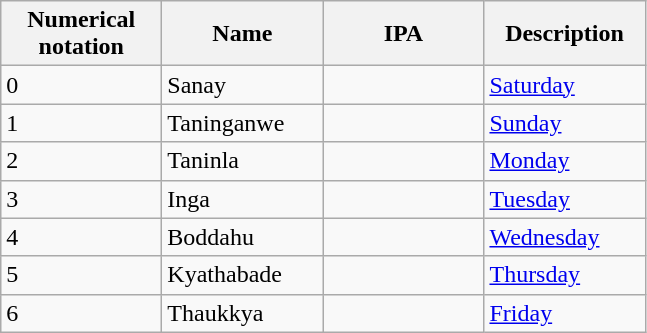<table class="wikitable">
<tr>
<th width="100">Numerical notation</th>
<th width="100">Name</th>
<th width="100">IPA</th>
<th width="100">Description</th>
</tr>
<tr>
<td>0</td>
<td>Sanay <br> </td>
<td></td>
<td><a href='#'>Saturday</a></td>
</tr>
<tr>
<td>1</td>
<td>Taninganwe <br> </td>
<td></td>
<td><a href='#'>Sunday</a></td>
</tr>
<tr>
<td>2</td>
<td>Taninla <br> </td>
<td></td>
<td><a href='#'>Monday</a></td>
</tr>
<tr>
<td>3</td>
<td>Inga <br> </td>
<td></td>
<td><a href='#'>Tuesday</a></td>
</tr>
<tr>
<td>4</td>
<td>Boddahu <br> </td>
<td></td>
<td><a href='#'>Wednesday</a></td>
</tr>
<tr>
<td>5</td>
<td>Kyathabade <br> </td>
<td></td>
<td><a href='#'>Thursday</a></td>
</tr>
<tr>
<td>6</td>
<td>Thaukkya <br> </td>
<td></td>
<td><a href='#'>Friday</a></td>
</tr>
</table>
